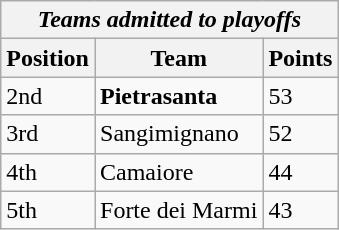<table class="wikitable">
<tr>
<th colspan="3"><em>Teams admitted to playoffs</em></th>
</tr>
<tr>
<th>Position</th>
<th>Team</th>
<th>Points</th>
</tr>
<tr>
<td>2nd</td>
<td><strong>Pietrasanta</strong></td>
<td>53</td>
</tr>
<tr>
<td>3rd</td>
<td>Sangimignano</td>
<td>52</td>
</tr>
<tr>
<td>4th</td>
<td>Camaiore</td>
<td>44</td>
</tr>
<tr>
<td>5th</td>
<td>Forte dei Marmi</td>
<td>43</td>
</tr>
</table>
